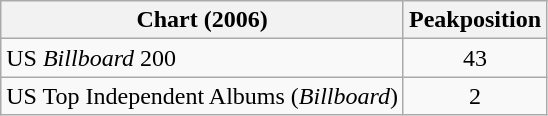<table class="wikitable">
<tr>
<th>Chart (2006)</th>
<th>Peakposition</th>
</tr>
<tr>
<td>US <em>Billboard</em> 200</td>
<td align="center">43</td>
</tr>
<tr>
<td>US Top Independent Albums (<em>Billboard</em>)</td>
<td align="center">2</td>
</tr>
</table>
